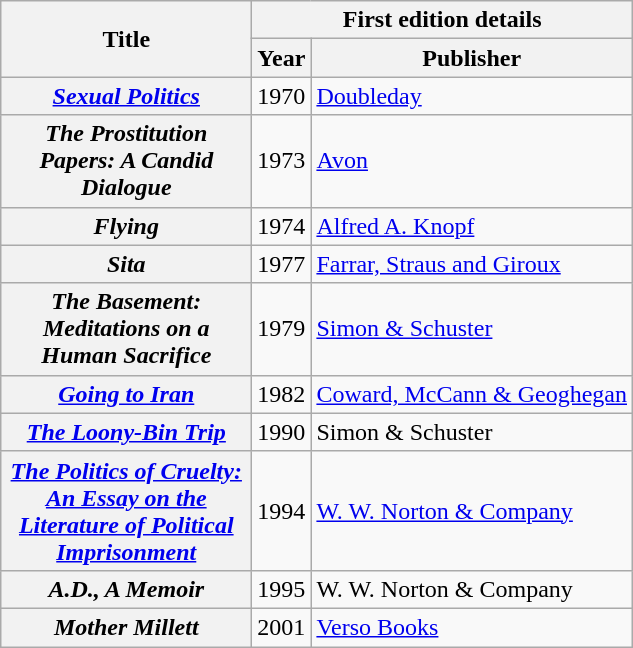<table class="wikitable plainrowheaders">
<tr>
<th scope="col" rowspan="2" style="width:10em">Title</th>
<th scope="col" colspan="2">First edition details</th>
</tr>
<tr>
<th scope="col">Year</th>
<th scope="col">Publisher</th>
</tr>
<tr>
<th scope="row"><em><a href='#'>Sexual Politics</a></em></th>
<td>1970</td>
<td><a href='#'>Doubleday</a></td>
</tr>
<tr>
<th scope="row"><em>The Prostitution Papers: A Candid Dialogue</em></th>
<td>1973</td>
<td><a href='#'>Avon</a></td>
</tr>
<tr>
<th scope="row"><em>Flying</em></th>
<td>1974</td>
<td><a href='#'>Alfred A. Knopf</a></td>
</tr>
<tr>
<th scope="row"><em>Sita</em></th>
<td>1977</td>
<td><a href='#'>Farrar, Straus and Giroux</a></td>
</tr>
<tr>
<th scope="row"><em>The Basement: Meditations on a Human Sacrifice</em></th>
<td>1979</td>
<td><a href='#'>Simon & Schuster</a></td>
</tr>
<tr>
<th scope="row"><em><a href='#'>Going to Iran</a></em></th>
<td>1982</td>
<td><a href='#'>Coward, McCann & Geoghegan</a></td>
</tr>
<tr>
<th scope="row"><em><a href='#'>The Loony-Bin Trip</a></em></th>
<td>1990</td>
<td>Simon & Schuster</td>
</tr>
<tr>
<th scope="row"><em><a href='#'>The Politics of Cruelty: An Essay on the Literature of Political Imprisonment</a></em></th>
<td>1994</td>
<td><a href='#'>W. W. Norton & Company</a></td>
</tr>
<tr>
<th scope="row"><em>A.D., A Memoir</em></th>
<td>1995</td>
<td>W. W. Norton & Company</td>
</tr>
<tr>
<th scope="row"><em>Mother Millett</em></th>
<td>2001</td>
<td><a href='#'>Verso Books</a></td>
</tr>
</table>
